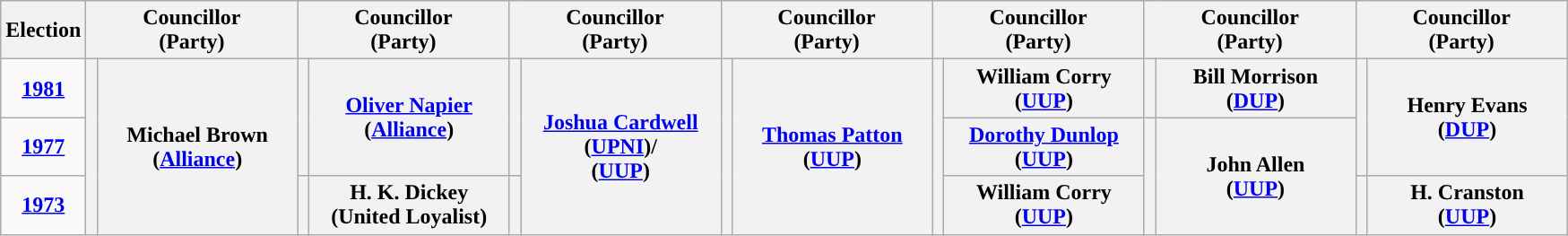<table class="wikitable" style="text-align:center">
<tr>
<th scope="col" width="50">Election</th>
<th scope="col" width="150" colspan = "2">Councillor<br> (Party)</th>
<th scope="col" width="150" colspan = "2">Councillor<br> (Party)</th>
<th scope="col" width="150" colspan = "2">Councillor<br> (Party)</th>
<th scope="col" width="150" colspan = "2">Councillor<br> (Party)</th>
<th scope="col" width="150" colspan = "2">Councillor<br> (Party)</th>
<th scope="col" width="150" colspan = "2">Councillor<br> (Party)</th>
<th scope="col" width="150" colspan = "2">Councillor<br> (Party)</th>
</tr>
<tr>
<td><strong><a href='#'>1981</a></strong></td>
<th rowspan="3" width="1" style="background-color: "></th>
<th rowspan = "3">Michael Brown <br> (<a href='#'>Alliance</a>)</th>
<th rowspan="2" width="1" style="background-color: "></th>
<th rowspan = "2"><a href='#'>Oliver Napier</a> <br> (<a href='#'>Alliance</a>)</th>
<th rowspan="2" width="1" style="background-color: "></th>
<th rowspan = "3"><a href='#'>Joshua Cardwell</a> <br> (<a href='#'>UPNI</a>)/ <br> (<a href='#'>UUP</a>)</th>
<th rowspan="3" width="1" style="background-color: "></th>
<th rowspan = "3"><a href='#'>Thomas Patton</a> <br> (<a href='#'>UUP</a>)</th>
<th rowspan="3" width="1" style="background-color: "></th>
<th rowspan = "1">William Corry <br> (<a href='#'>UUP</a>)</th>
<th rowspan="1" width="1" style="background-color: "></th>
<th rowspan = "1">Bill Morrison <br> (<a href='#'>DUP</a>)</th>
<th rowspan="2" width="1" style="background-color: "></th>
<th rowspan = "2">Henry Evans <br> (<a href='#'>DUP</a>)</th>
</tr>
<tr>
<td><strong><a href='#'>1977</a></strong></td>
<th rowspan = "1"><a href='#'>Dorothy Dunlop</a> <br> (<a href='#'>UUP</a>)</th>
<th rowspan="2" width="1" style="background-color: "></th>
<th rowspan = "2">John Allen <br> (<a href='#'>UUP</a>)</th>
</tr>
<tr>
<td><strong><a href='#'>1973</a></strong></td>
<th rowspan="1" width="1" style="background-color: "></th>
<th rowspan = "1">H. K. Dickey <br> (United Loyalist)</th>
<th rowspan="1" width="1" style="background-color: "></th>
<th rowspan = "1">William Corry <br> (<a href='#'>UUP</a>)</th>
<th rowspan="1" width="1" style="background-color: "></th>
<th rowspan = "1">H. Cranston <br> (<a href='#'>UUP</a>)</th>
</tr>
</table>
